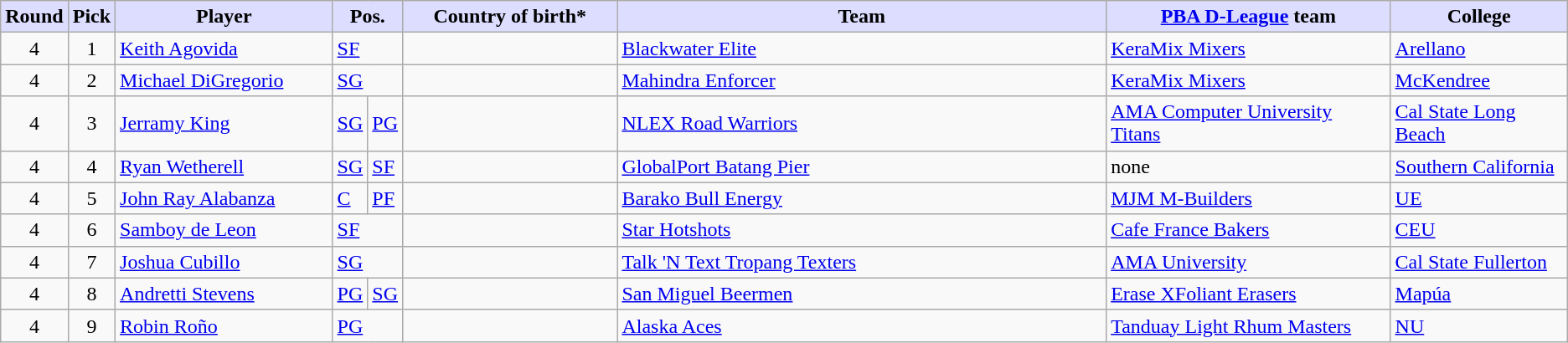<table class="wikitable sortable sortable">
<tr>
<th style="background:#ddf; width:1%;">Round</th>
<th style="background:#ddf; width:1%;">Pick</th>
<th style="background:#ddf; width:15%;">Player</th>
<th colspan="2" style="background:#ddf; width:1%;">Pos.</th>
<th style="background:#ddf; width:15%;">Country of birth*</th>
<th style="background:#ddf; width:35%;">Team</th>
<th style="background:#ddf; width:20%;"><a href='#'>PBA D-League</a> team</th>
<th style="background:#ddf; width:20%;">College</th>
</tr>
<tr>
<td align=center>4</td>
<td align=center>1</td>
<td><a href='#'>Keith Agovida</a></td>
<td colspan="2"><a href='#'>SF</a></td>
<td></td>
<td><a href='#'>Blackwater Elite</a></td>
<td><a href='#'>KeraMix Mixers</a></td>
<td><a href='#'>Arellano</a></td>
</tr>
<tr>
<td align=center>4</td>
<td align=center>2</td>
<td><a href='#'>Michael DiGregorio</a></td>
<td colspan="2"><a href='#'>SG</a></td>
<td></td>
<td><a href='#'>Mahindra Enforcer</a></td>
<td><a href='#'>KeraMix Mixers</a></td>
<td><a href='#'>McKendree</a></td>
</tr>
<tr>
<td align=center>4</td>
<td align=center>3</td>
<td><a href='#'>Jerramy King</a></td>
<td><a href='#'>SG</a></td>
<td><a href='#'>PG</a></td>
<td></td>
<td><a href='#'>NLEX Road Warriors</a></td>
<td><a href='#'>AMA Computer University Titans</a></td>
<td><a href='#'>Cal State Long Beach</a></td>
</tr>
<tr>
<td align=center>4</td>
<td align=center>4</td>
<td><a href='#'>Ryan Wetherell</a></td>
<td><a href='#'>SG</a></td>
<td><a href='#'>SF</a></td>
<td></td>
<td><a href='#'>GlobalPort Batang Pier</a></td>
<td>none</td>
<td><a href='#'>Southern California</a></td>
</tr>
<tr>
<td align=center>4</td>
<td align=center>5</td>
<td><a href='#'>John Ray Alabanza</a></td>
<td><a href='#'>C</a></td>
<td><a href='#'>PF</a></td>
<td></td>
<td><a href='#'>Barako Bull Energy</a></td>
<td><a href='#'>MJM M-Builders</a></td>
<td><a href='#'>UE</a></td>
</tr>
<tr>
<td align=center>4</td>
<td align=center>6</td>
<td><a href='#'>Samboy de Leon</a></td>
<td colspan="2"><a href='#'>SF</a></td>
<td></td>
<td><a href='#'>Star Hotshots</a></td>
<td><a href='#'>Cafe France Bakers</a></td>
<td><a href='#'>CEU</a></td>
</tr>
<tr>
<td align=center>4</td>
<td align=center>7</td>
<td><a href='#'>Joshua Cubillo</a></td>
<td colspan="2"><a href='#'>SG</a></td>
<td></td>
<td><a href='#'>Talk 'N Text Tropang Texters</a></td>
<td><a href='#'>AMA University</a></td>
<td><a href='#'>Cal State Fullerton</a></td>
</tr>
<tr>
<td align=center>4</td>
<td align=center>8</td>
<td><a href='#'>Andretti Stevens</a></td>
<td><a href='#'>PG</a></td>
<td><a href='#'>SG</a></td>
<td></td>
<td><a href='#'>San Miguel Beermen</a></td>
<td><a href='#'>Erase XFoliant Erasers</a></td>
<td><a href='#'>Mapúa</a></td>
</tr>
<tr>
<td align=center>4</td>
<td align=center>9</td>
<td><a href='#'>Robin Roño</a></td>
<td colspan="2"><a href='#'>PG</a></td>
<td></td>
<td><a href='#'>Alaska Aces</a></td>
<td><a href='#'>Tanduay Light Rhum Masters</a></td>
<td><a href='#'>NU</a></td>
</tr>
</table>
